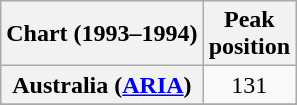<table class="wikitable sortable plainrowheaders" style="text-align:center">
<tr>
<th scope="col">Chart (1993–1994)</th>
<th scope="col">Peak<br>position</th>
</tr>
<tr>
<th scope="row">Australia (<a href='#'>ARIA</a>)</th>
<td>131</td>
</tr>
<tr>
</tr>
</table>
